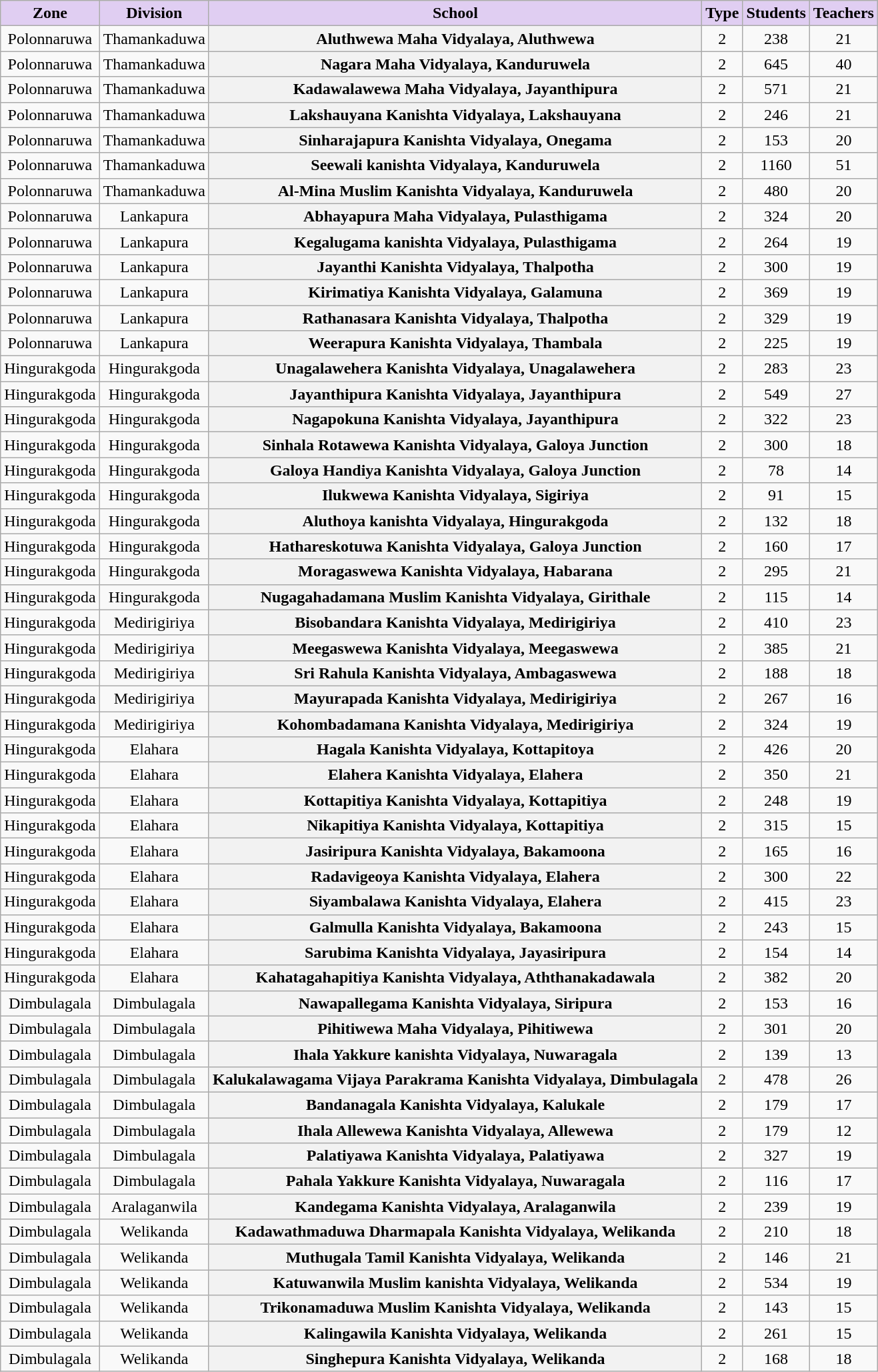<table class="wikitable sortable" style="text-align:center; font-size:100%">
<tr valign=bottom>
<th style="background-color:#E0CEF2;">Zone</th>
<th style="background-color:#E0CEF2;">Division</th>
<th style="background-color:#E0CEF2;">School</th>
<th style="background-color:#E0CEF2;">Type</th>
<th style="background-color:#E0CEF2;">Students</th>
<th style="background-color:#E0CEF2;">Teachers</th>
</tr>
<tr>
<td>Polonnaruwa</td>
<td>Thamankaduwa</td>
<th>Aluthwewa Maha Vidyalaya, Aluthwewa</th>
<td>2</td>
<td>238</td>
<td>21</td>
</tr>
<tr>
<td>Polonnaruwa</td>
<td>Thamankaduwa</td>
<th>Nagara Maha Vidyalaya, Kanduruwela</th>
<td>2</td>
<td>645</td>
<td>40</td>
</tr>
<tr>
<td>Polonnaruwa</td>
<td>Thamankaduwa</td>
<th>Kadawalawewa Maha Vidyalaya, Jayanthipura</th>
<td>2</td>
<td>571</td>
<td>21</td>
</tr>
<tr>
<td>Polonnaruwa</td>
<td>Thamankaduwa</td>
<th>Lakshauyana Kanishta Vidyalaya, Lakshauyana</th>
<td>2</td>
<td>246</td>
<td>21</td>
</tr>
<tr>
<td>Polonnaruwa</td>
<td>Thamankaduwa</td>
<th>Sinharajapura Kanishta Vidyalaya, Onegama</th>
<td>2</td>
<td>153</td>
<td>20</td>
</tr>
<tr>
<td>Polonnaruwa</td>
<td>Thamankaduwa</td>
<th>Seewali kanishta Vidyalaya, Kanduruwela</th>
<td>2</td>
<td>1160</td>
<td>51</td>
</tr>
<tr>
<td>Polonnaruwa</td>
<td>Thamankaduwa</td>
<th>Al-Mina Muslim Kanishta Vidyalaya, Kanduruwela</th>
<td>2</td>
<td>480</td>
<td>20</td>
</tr>
<tr>
<td>Polonnaruwa</td>
<td>Lankapura</td>
<th>Abhayapura Maha Vidyalaya, Pulasthigama</th>
<td>2</td>
<td>324</td>
<td>20</td>
</tr>
<tr>
<td>Polonnaruwa</td>
<td>Lankapura</td>
<th>Kegalugama kanishta Vidyalaya, Pulasthigama</th>
<td>2</td>
<td>264</td>
<td>19</td>
</tr>
<tr>
<td>Polonnaruwa</td>
<td>Lankapura</td>
<th>Jayanthi Kanishta Vidyalaya, Thalpotha</th>
<td>2</td>
<td>300</td>
<td>19</td>
</tr>
<tr>
<td>Polonnaruwa</td>
<td>Lankapura</td>
<th>Kirimatiya Kanishta Vidyalaya, Galamuna</th>
<td>2</td>
<td>369</td>
<td>19</td>
</tr>
<tr>
<td>Polonnaruwa</td>
<td>Lankapura</td>
<th>Rathanasara Kanishta Vidyalaya, Thalpotha</th>
<td>2</td>
<td>329</td>
<td>19</td>
</tr>
<tr>
<td>Polonnaruwa</td>
<td>Lankapura</td>
<th>Weerapura Kanishta Vidyalaya, Thambala</th>
<td>2</td>
<td>225</td>
<td>19</td>
</tr>
<tr>
<td>Hingurakgoda</td>
<td>Hingurakgoda</td>
<th>Unagalawehera Kanishta Vidyalaya, Unagalawehera</th>
<td>2</td>
<td>283</td>
<td>23</td>
</tr>
<tr>
<td>Hingurakgoda</td>
<td>Hingurakgoda</td>
<th>Jayanthipura Kanishta Vidyalaya, Jayanthipura</th>
<td>2</td>
<td>549</td>
<td>27</td>
</tr>
<tr>
<td>Hingurakgoda</td>
<td>Hingurakgoda</td>
<th>Nagapokuna Kanishta Vidyalaya, Jayanthipura</th>
<td>2</td>
<td>322</td>
<td>23</td>
</tr>
<tr>
<td>Hingurakgoda</td>
<td>Hingurakgoda</td>
<th>Sinhala Rotawewa Kanishta Vidyalaya, Galoya Junction</th>
<td>2</td>
<td>300</td>
<td>18</td>
</tr>
<tr>
<td>Hingurakgoda</td>
<td>Hingurakgoda</td>
<th>Galoya Handiya Kanishta Vidyalaya, Galoya Junction</th>
<td>2</td>
<td>78</td>
<td>14</td>
</tr>
<tr>
<td>Hingurakgoda</td>
<td>Hingurakgoda</td>
<th>Ilukwewa Kanishta Vidyalaya, Sigiriya</th>
<td>2</td>
<td>91</td>
<td>15</td>
</tr>
<tr>
<td>Hingurakgoda</td>
<td>Hingurakgoda</td>
<th>Aluthoya kanishta Vidyalaya, Hingurakgoda</th>
<td>2</td>
<td>132</td>
<td>18</td>
</tr>
<tr>
<td>Hingurakgoda</td>
<td>Hingurakgoda</td>
<th>Hathareskotuwa Kanishta Vidyalaya, Galoya Junction</th>
<td>2</td>
<td>160</td>
<td>17</td>
</tr>
<tr>
<td>Hingurakgoda</td>
<td>Hingurakgoda</td>
<th>Moragaswewa Kanishta Vidyalaya, Habarana</th>
<td>2</td>
<td>295</td>
<td>21</td>
</tr>
<tr>
<td>Hingurakgoda</td>
<td>Hingurakgoda</td>
<th>Nugagahadamana Muslim Kanishta Vidyalaya, Girithale</th>
<td>2</td>
<td>115</td>
<td>14</td>
</tr>
<tr>
<td>Hingurakgoda</td>
<td>Medirigiriya</td>
<th>Bisobandara Kanishta Vidyalaya, Medirigiriya</th>
<td>2</td>
<td>410</td>
<td>23</td>
</tr>
<tr>
<td>Hingurakgoda</td>
<td>Medirigiriya</td>
<th>Meegaswewa Kanishta Vidyalaya, Meegaswewa</th>
<td>2</td>
<td>385</td>
<td>21</td>
</tr>
<tr>
<td>Hingurakgoda</td>
<td>Medirigiriya</td>
<th>Sri Rahula Kanishta Vidyalaya, Ambagaswewa</th>
<td>2</td>
<td>188</td>
<td>18</td>
</tr>
<tr>
<td>Hingurakgoda</td>
<td>Medirigiriya</td>
<th>Mayurapada Kanishta Vidyalaya, Medirigiriya</th>
<td>2</td>
<td>267</td>
<td>16</td>
</tr>
<tr>
<td>Hingurakgoda</td>
<td>Medirigiriya</td>
<th>Kohombadamana Kanishta Vidyalaya, Medirigiriya</th>
<td>2</td>
<td>324</td>
<td>19</td>
</tr>
<tr>
<td>Hingurakgoda</td>
<td>Elahara</td>
<th>Hagala Kanishta Vidyalaya, Kottapitoya</th>
<td>2</td>
<td>426</td>
<td>20</td>
</tr>
<tr>
<td>Hingurakgoda</td>
<td>Elahara</td>
<th>Elahera Kanishta Vidyalaya, Elahera</th>
<td>2</td>
<td>350</td>
<td>21</td>
</tr>
<tr>
<td>Hingurakgoda</td>
<td>Elahara</td>
<th>Kottapitiya Kanishta Vidyalaya, Kottapitiya</th>
<td>2</td>
<td>248</td>
<td>19</td>
</tr>
<tr>
<td>Hingurakgoda</td>
<td>Elahara</td>
<th>Nikapitiya Kanishta Vidyalaya, Kottapitiya</th>
<td>2</td>
<td>315</td>
<td>15</td>
</tr>
<tr>
<td>Hingurakgoda</td>
<td>Elahara</td>
<th>Jasiripura Kanishta Vidyalaya, Bakamoona</th>
<td>2</td>
<td>165</td>
<td>16</td>
</tr>
<tr>
<td>Hingurakgoda</td>
<td>Elahara</td>
<th>Radavigeoya Kanishta Vidyalaya, Elahera</th>
<td>2</td>
<td>300</td>
<td>22</td>
</tr>
<tr>
<td>Hingurakgoda</td>
<td>Elahara</td>
<th>Siyambalawa Kanishta Vidyalaya, Elahera</th>
<td>2</td>
<td>415</td>
<td>23</td>
</tr>
<tr>
<td>Hingurakgoda</td>
<td>Elahara</td>
<th>Galmulla Kanishta Vidyalaya, Bakamoona</th>
<td>2</td>
<td>243</td>
<td>15</td>
</tr>
<tr>
<td>Hingurakgoda</td>
<td>Elahara</td>
<th>Sarubima Kanishta Vidyalaya, Jayasiripura</th>
<td>2</td>
<td>154</td>
<td>14</td>
</tr>
<tr>
<td>Hingurakgoda</td>
<td>Elahara</td>
<th>Kahatagahapitiya Kanishta Vidyalaya, Aththanakadawala</th>
<td>2</td>
<td>382</td>
<td>20</td>
</tr>
<tr>
<td>Dimbulagala</td>
<td>Dimbulagala</td>
<th>Nawapallegama Kanishta Vidyalaya, Siripura</th>
<td>2</td>
<td>153</td>
<td>16</td>
</tr>
<tr>
<td>Dimbulagala</td>
<td>Dimbulagala</td>
<th>Pihitiwewa Maha Vidyalaya, Pihitiwewa</th>
<td>2</td>
<td>301</td>
<td>20</td>
</tr>
<tr>
<td>Dimbulagala</td>
<td>Dimbulagala</td>
<th>Ihala Yakkure kanishta Vidyalaya, Nuwaragala</th>
<td>2</td>
<td>139</td>
<td>13</td>
</tr>
<tr>
<td>Dimbulagala</td>
<td>Dimbulagala</td>
<th>Kalukalawagama Vijaya Parakrama Kanishta Vidyalaya, Dimbulagala</th>
<td>2</td>
<td>478</td>
<td>26</td>
</tr>
<tr>
<td>Dimbulagala</td>
<td>Dimbulagala</td>
<th>Bandanagala Kanishta Vidyalaya, Kalukale</th>
<td>2</td>
<td>179</td>
<td>17</td>
</tr>
<tr>
<td>Dimbulagala</td>
<td>Dimbulagala</td>
<th>Ihala Allewewa Kanishta Vidyalaya, Allewewa</th>
<td>2</td>
<td>179</td>
<td>12</td>
</tr>
<tr>
<td>Dimbulagala</td>
<td>Dimbulagala</td>
<th>Palatiyawa Kanishta Vidyalaya, Palatiyawa</th>
<td>2</td>
<td>327</td>
<td>19</td>
</tr>
<tr>
<td>Dimbulagala</td>
<td>Dimbulagala</td>
<th>Pahala Yakkure Kanishta Vidyalaya, Nuwaragala</th>
<td>2</td>
<td>116</td>
<td>17</td>
</tr>
<tr>
<td>Dimbulagala</td>
<td>Aralaganwila</td>
<th>Kandegama Kanishta Vidyalaya, Aralaganwila</th>
<td>2</td>
<td>239</td>
<td>19</td>
</tr>
<tr>
<td>Dimbulagala</td>
<td>Welikanda</td>
<th>Kadawathmaduwa Dharmapala Kanishta Vidyalaya, Welikanda</th>
<td>2</td>
<td>210</td>
<td>18</td>
</tr>
<tr>
<td>Dimbulagala</td>
<td>Welikanda</td>
<th>Muthugala Tamil Kanishta Vidyalaya, Welikanda</th>
<td>2</td>
<td>146</td>
<td>21</td>
</tr>
<tr>
<td>Dimbulagala</td>
<td>Welikanda</td>
<th>Katuwanwila Muslim kanishta Vidyalaya, Welikanda</th>
<td>2</td>
<td>534</td>
<td>19</td>
</tr>
<tr>
<td>Dimbulagala</td>
<td>Welikanda</td>
<th>Trikonamaduwa Muslim Kanishta Vidyalaya, Welikanda</th>
<td>2</td>
<td>143</td>
<td>15</td>
</tr>
<tr>
<td>Dimbulagala</td>
<td>Welikanda</td>
<th>Kalingawila Kanishta Vidyalaya, Welikanda</th>
<td>2</td>
<td>261</td>
<td>15</td>
</tr>
<tr>
<td>Dimbulagala</td>
<td>Welikanda</td>
<th>Singhepura Kanishta Vidyalaya, Welikanda</th>
<td>2</td>
<td>168</td>
<td>18</td>
</tr>
</table>
